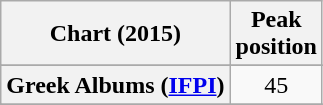<table class="wikitable sortable plainrowheaders" style="text-align:center">
<tr>
<th scope="col">Chart (2015)</th>
<th scope="col">Peak<br> position</th>
</tr>
<tr>
</tr>
<tr>
</tr>
<tr>
</tr>
<tr>
</tr>
<tr>
</tr>
<tr>
</tr>
<tr>
</tr>
<tr>
</tr>
<tr>
</tr>
<tr>
</tr>
<tr>
<th scope="row">Greek Albums (<a href='#'>IFPI</a>)</th>
<td style="text-align:center;">45</td>
</tr>
<tr>
</tr>
<tr>
</tr>
<tr>
</tr>
<tr>
</tr>
<tr>
</tr>
<tr>
</tr>
<tr>
</tr>
<tr>
</tr>
<tr>
</tr>
<tr>
</tr>
<tr>
</tr>
<tr>
</tr>
<tr>
</tr>
<tr>
</tr>
</table>
